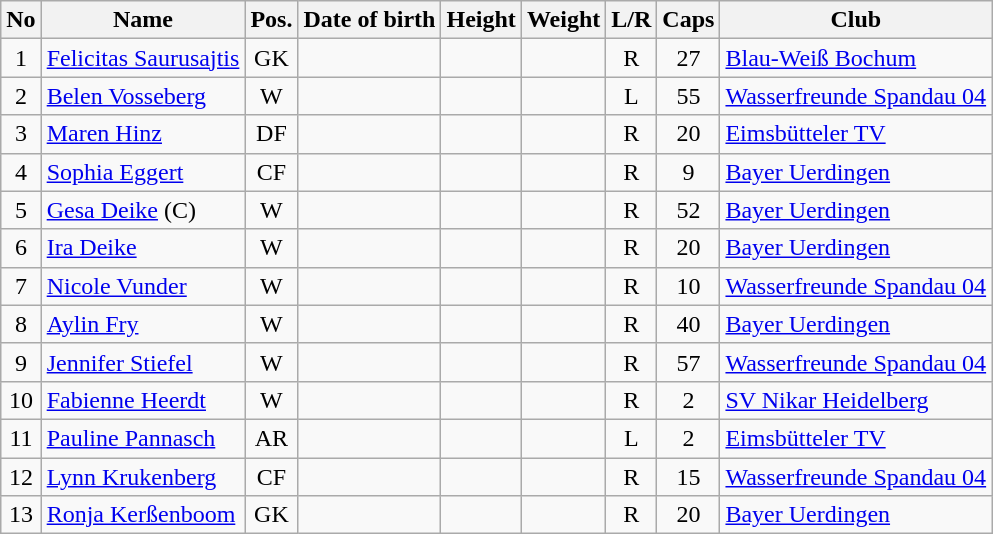<table class="wikitable sortable" text-align:center;">
<tr>
<th>No</th>
<th>Name</th>
<th>Pos.</th>
<th>Date of birth</th>
<th>Height</th>
<th>Weight</th>
<th>L/R</th>
<th>Caps</th>
<th>Club</th>
</tr>
<tr>
<td style="text-align:center;">1</td>
<td style="text-align:left;"><a href='#'>Felicitas Saurusajtis</a></td>
<td style="text-align:center;">GK</td>
<td style="text-align:left;"></td>
<td></td>
<td></td>
<td style="text-align:center;">R</td>
<td style="text-align:center;">27</td>
<td style="text-align:left;"> <a href='#'>Blau-Weiß Bochum</a></td>
</tr>
<tr>
<td style="text-align:center;">2</td>
<td style="text-align:left;"><a href='#'>Belen Vosseberg</a></td>
<td style="text-align:center;">W</td>
<td style="text-align:left;"></td>
<td></td>
<td></td>
<td style="text-align:center;">L</td>
<td style="text-align:center;">55</td>
<td style="text-align:left;"> <a href='#'>Wasserfreunde Spandau 04</a></td>
</tr>
<tr>
<td style="text-align:center;">3</td>
<td style="text-align:left;"><a href='#'>Maren Hinz</a></td>
<td style="text-align:center;">DF</td>
<td style="text-align:left;"></td>
<td></td>
<td></td>
<td style="text-align:center;">R</td>
<td style="text-align:center;">20</td>
<td style="text-align:left;"> <a href='#'>Eimsbütteler TV</a></td>
</tr>
<tr>
<td style="text-align:center;">4</td>
<td style="text-align:left;"><a href='#'>Sophia Eggert</a></td>
<td style="text-align:center;">CF</td>
<td style="text-align:left;"></td>
<td></td>
<td></td>
<td style="text-align:center;">R</td>
<td style="text-align:center;">9</td>
<td style="text-align:left;"> <a href='#'>Bayer Uerdingen</a></td>
</tr>
<tr>
<td style="text-align:center;">5</td>
<td style="text-align:left;"><a href='#'>Gesa Deike</a> (C)</td>
<td style="text-align:center;">W</td>
<td style="text-align:left;"></td>
<td></td>
<td></td>
<td style="text-align:center;">R</td>
<td style="text-align:center;">52</td>
<td style="text-align:left;"> <a href='#'>Bayer Uerdingen</a></td>
</tr>
<tr>
<td style="text-align:center;">6</td>
<td style="text-align:left;"><a href='#'>Ira Deike</a></td>
<td style="text-align:center;">W</td>
<td style="text-align:left;"></td>
<td></td>
<td></td>
<td style="text-align:center;">R</td>
<td style="text-align:center;">20</td>
<td style="text-align:left;"> <a href='#'>Bayer Uerdingen</a></td>
</tr>
<tr>
<td style="text-align:center;">7</td>
<td style="text-align:left;"><a href='#'>Nicole Vunder</a></td>
<td style="text-align:center;">W</td>
<td style="text-align:left;"></td>
<td></td>
<td></td>
<td style="text-align:center;">R</td>
<td style="text-align:center;">10</td>
<td style="text-align:left;"> <a href='#'>Wasserfreunde Spandau 04</a></td>
</tr>
<tr>
<td style="text-align:center;">8</td>
<td style="text-align:left;"><a href='#'>Aylin Fry</a></td>
<td style="text-align:center;">W</td>
<td style="text-align:left;"></td>
<td></td>
<td></td>
<td style="text-align:center;">R</td>
<td style="text-align:center;">40</td>
<td style="text-align:left;"> <a href='#'>Bayer Uerdingen</a></td>
</tr>
<tr>
<td style="text-align:center;">9</td>
<td style="text-align:left;"><a href='#'>Jennifer Stiefel</a></td>
<td style="text-align:center;">W</td>
<td style="text-align:left;"></td>
<td></td>
<td></td>
<td style="text-align:center;">R</td>
<td style="text-align:center;">57</td>
<td style="text-align:left;"> <a href='#'>Wasserfreunde Spandau 04</a></td>
</tr>
<tr>
<td style="text-align:center;">10</td>
<td style="text-align:left;"><a href='#'>Fabienne Heerdt</a></td>
<td style="text-align:center;">W</td>
<td style="text-align:left;"></td>
<td></td>
<td></td>
<td style="text-align:center;">R</td>
<td style="text-align:center;">2</td>
<td style="text-align:left;"> <a href='#'>SV Nikar Heidelberg</a></td>
</tr>
<tr>
<td style="text-align:center;">11</td>
<td style="text-align:left;"><a href='#'>Pauline Pannasch</a></td>
<td style="text-align:center;">AR</td>
<td style="text-align:left;"></td>
<td></td>
<td></td>
<td style="text-align:center;">L</td>
<td style="text-align:center;">2</td>
<td style="text-align:left;"> <a href='#'>Eimsbütteler TV</a></td>
</tr>
<tr>
<td style="text-align:center;">12</td>
<td style="text-align:left;"><a href='#'>Lynn Krukenberg</a></td>
<td style="text-align:center;">CF</td>
<td style="text-align:left;"></td>
<td></td>
<td></td>
<td style="text-align:center;">R</td>
<td style="text-align:center;">15</td>
<td style="text-align:left;"> <a href='#'>Wasserfreunde Spandau 04</a></td>
</tr>
<tr>
<td style="text-align:center;">13</td>
<td style="text-align:left;"><a href='#'>Ronja Kerßenboom</a></td>
<td style="text-align:center;">GK</td>
<td style="text-align:left;"></td>
<td></td>
<td></td>
<td style="text-align:center;">R</td>
<td style="text-align:center;">20</td>
<td style="text-align:left;"> <a href='#'>Bayer Uerdingen</a></td>
</tr>
</table>
